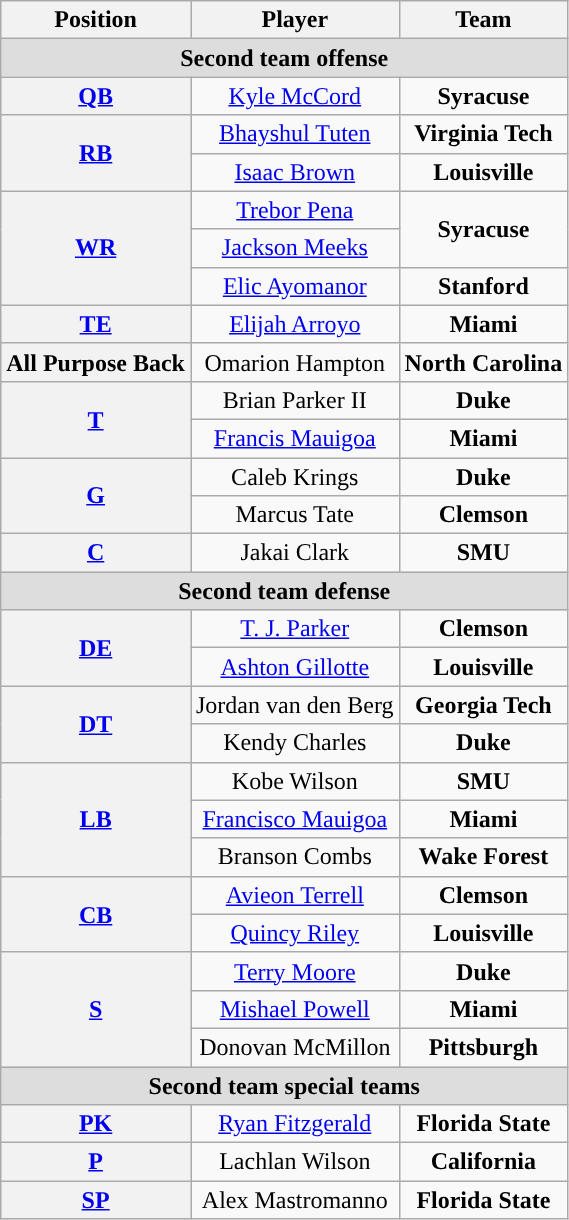<table class="wikitable">
<tr>
<th>Position</th>
<th>Player</th>
<th>Team</th>
</tr>
<tr>
<td colspan="4" style="text-align:center; background:#ddd;"><strong>Second team offense</strong></td>
</tr>
<tr style="text-align:center;">
<th rowspan="1"><a href='#'>QB</a></th>
<td><a href='#'>Kyle McCord</a></td>
<td><strong>Syracuse</strong></td>
</tr>
<tr style="text-align:center;">
<th rowspan="2"><a href='#'>RB</a></th>
<td><a href='#'>Bhayshul Tuten</a></td>
<td><strong>Virginia Tech</strong></td>
</tr>
<tr style="text-align:center;">
<td><a href='#'>Isaac Brown</a></td>
<td><strong>Louisville</strong></td>
</tr>
<tr style="text-align:center;">
<th rowspan="3"><a href='#'>WR</a></th>
<td><a href='#'>Trebor Pena</a></td>
<td rowspan="2"><strong>Syracuse</strong></td>
</tr>
<tr style="text-align:center;">
<td><a href='#'>Jackson Meeks</a></td>
</tr>
<tr style="text-align:center;">
<td><a href='#'>Elic Ayomanor</a></td>
<td><strong>Stanford</strong></td>
</tr>
<tr style="text-align:center;">
<th rowspan="1"><a href='#'>TE</a></th>
<td><a href='#'>Elijah Arroyo</a></td>
<td><strong>Miami</strong></td>
</tr>
<tr style="text-align:center;">
<th rowspan="1">All Purpose Back</th>
<td>Omarion Hampton</td>
<td><strong>North Carolina</strong></td>
</tr>
<tr style="text-align:center;">
<th rowspan="2"><a href='#'>T</a></th>
<td>Brian Parker II</td>
<td><strong>Duke</strong></td>
</tr>
<tr style="text-align:center;">
<td><a href='#'>Francis Mauigoa</a></td>
<td><strong>Miami</strong></td>
</tr>
<tr style="text-align:center;">
<th rowspan="2"><a href='#'>G</a></th>
<td>Caleb Krings</td>
<td><strong>Duke</strong></td>
</tr>
<tr style="text-align:center;">
<td>Marcus Tate</td>
<td><strong>Clemson</strong></td>
</tr>
<tr style="text-align:center;">
<th rowspan="1"><a href='#'>C</a></th>
<td>Jakai Clark</td>
<td><strong>SMU</strong></td>
</tr>
<tr style="text-align:center;">
<td colspan="4" style="text-align:center; background:#ddd;"><strong>Second team defense</strong></td>
</tr>
<tr style="text-align:center;">
<th rowspan="2"><a href='#'>DE</a></th>
<td><a href='#'>T. J. Parker</a></td>
<td><strong>Clemson</strong></td>
</tr>
<tr style="text-align:center;">
<td><a href='#'>Ashton Gillotte</a></td>
<td><strong>Louisville</strong></td>
</tr>
<tr style="text-align:center;">
<th rowspan="2"><a href='#'>DT</a></th>
<td>Jordan van den Berg</td>
<td><strong>Georgia Tech</strong></td>
</tr>
<tr style="text-align:center;">
<td>Kendy Charles</td>
<td><strong>Duke</strong></td>
</tr>
<tr style="text-align:center;">
<th rowspan="3"><a href='#'>LB</a></th>
<td>Kobe Wilson</td>
<td><strong>SMU</strong></td>
</tr>
<tr style="text-align:center;">
<td><a href='#'>Francisco Mauigoa</a></td>
<td><strong>Miami</strong></td>
</tr>
<tr style="text-align:center;">
<td>Branson Combs</td>
<td><strong>Wake Forest</strong></td>
</tr>
<tr style="text-align:center;">
<th rowspan="2"><a href='#'>CB</a></th>
<td><a href='#'>Avieon Terrell</a></td>
<td><strong>Clemson</strong></td>
</tr>
<tr style="text-align:center;">
<td><a href='#'>Quincy Riley</a></td>
<td><strong>Louisville</strong></td>
</tr>
<tr style="text-align:center;">
<th rowspan="3"><a href='#'>S</a></th>
<td><a href='#'>Terry Moore</a></td>
<td><strong>Duke</strong></td>
</tr>
<tr style="text-align:center;">
<td><a href='#'>Mishael Powell</a></td>
<td><strong>Miami</strong></td>
</tr>
<tr style="text-align:center;">
<td>Donovan McMillon</td>
<td><strong>Pittsburgh</strong></td>
</tr>
<tr>
<td colspan="4" style="text-align:center; background:#ddd;"><strong>Second team special teams</strong></td>
</tr>
<tr style="text-align:center;">
<th rowspan="1"><a href='#'>PK</a></th>
<td><a href='#'>Ryan Fitzgerald</a></td>
<td><strong>Florida State</strong></td>
</tr>
<tr style="text-align:center;">
<th rowspan="1"><a href='#'>P</a></th>
<td>Lachlan Wilson</td>
<td><strong>California</strong></td>
</tr>
<tr style="text-align:center;">
<th rowspan="1"><a href='#'>SP</a></th>
<td>Alex Mastromanno</td>
<td><strong>Florida State</strong></td>
</tr>
</table>
